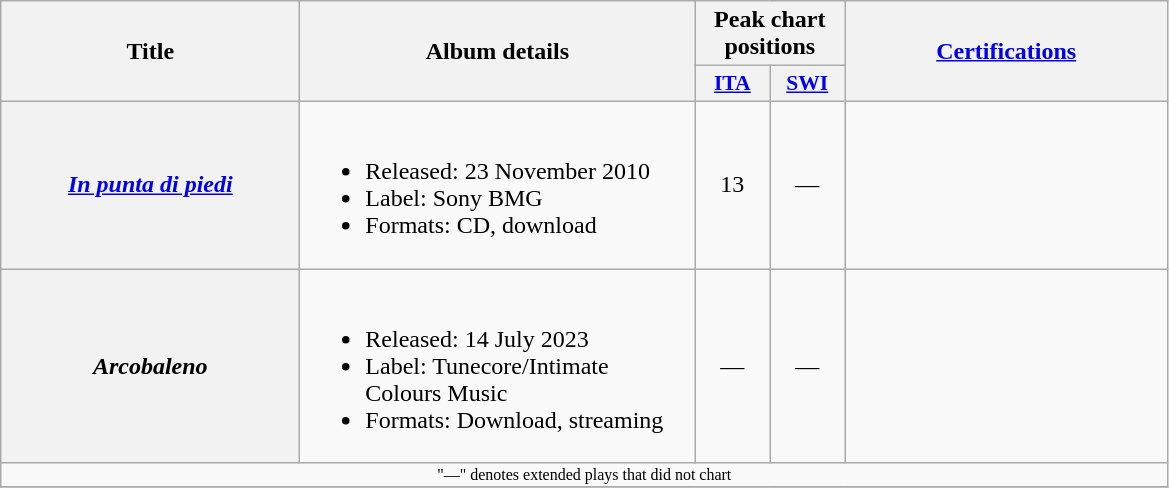<table class="wikitable plainrowheaders" style="text-align:center;" border="1">
<tr>
<th scope="col" rowspan="2" style="width:12em;">Title</th>
<th scope="col" rowspan="2" style="width:16em;">Album details</th>
<th scope="col" colspan="2">Peak chart positions</th>
<th scope="col" rowspan="2" style="width:13em;"><a href='#'>Certifications</a></th>
</tr>
<tr>
<th scope="col" style="width:3em;font-size:90%;"><a href='#'>ITA</a><br></th>
<th scope="col" style="width:3em;font-size:90%;"><a href='#'>SWI</a><br></th>
</tr>
<tr>
<th scope="row"><em><a href='#'>In punta di piedi</a></em></th>
<td style="text-align:left;"><br><ul><li>Released: 23 November 2010</li><li>Label: Sony BMG</li><li>Formats: CD, download</li></ul></td>
<td>13</td>
<td>—</td>
<td style="text-align:left;"></td>
</tr>
<tr>
<th scope="row"><em>Arcobaleno</em></th>
<td style="text-align:left;"><br><ul><li>Released: 14 July 2023</li><li>Label: Tunecore/Intimate Colours Music</li><li>Formats: Download, streaming</li></ul></td>
<td>—</td>
<td>—</td>
<td style="text-align:left;"></td>
</tr>
<tr>
<td align="center" colspan="30" style="font-size:8pt">"—" denotes extended plays that did not chart</td>
</tr>
<tr>
</tr>
</table>
